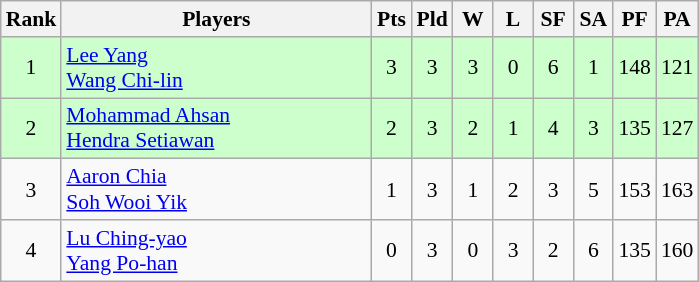<table class="wikitable" style="font-size:90%; text-align:center">
<tr>
<th width="20">Rank</th>
<th width="200">Players</th>
<th width="20">Pts</th>
<th width="20">Pld</th>
<th width="20">W</th>
<th width="20">L</th>
<th width="20">SF</th>
<th width="20">SA</th>
<th width="20">PF</th>
<th width="20">PA</th>
</tr>
<tr bgcolor="#ccffcc">
<td>1</td>
<td align="left"> <a href='#'>Lee Yang</a><br> <a href='#'>Wang Chi-lin</a></td>
<td>3</td>
<td>3</td>
<td>3</td>
<td>0</td>
<td>6</td>
<td>1</td>
<td>148</td>
<td>121</td>
</tr>
<tr bgcolor="#ccffcc">
<td>2</td>
<td align="left"> <a href='#'>Mohammad Ahsan</a><br> <a href='#'>Hendra Setiawan</a></td>
<td>2</td>
<td>3</td>
<td>2</td>
<td>1</td>
<td>4</td>
<td>3</td>
<td>135</td>
<td>127</td>
</tr>
<tr bgcolor="">
<td>3</td>
<td align="left"> <a href='#'>Aaron Chia</a><br> <a href='#'>Soh Wooi Yik</a></td>
<td>1</td>
<td>3</td>
<td>1</td>
<td>2</td>
<td>3</td>
<td>5</td>
<td>153</td>
<td>163</td>
</tr>
<tr bgcolor="">
<td>4</td>
<td align="left"> <a href='#'>Lu Ching-yao</a><br> <a href='#'>Yang Po-han</a></td>
<td>0</td>
<td>3</td>
<td>0</td>
<td>3</td>
<td>2</td>
<td>6</td>
<td>135</td>
<td>160</td>
</tr>
</table>
